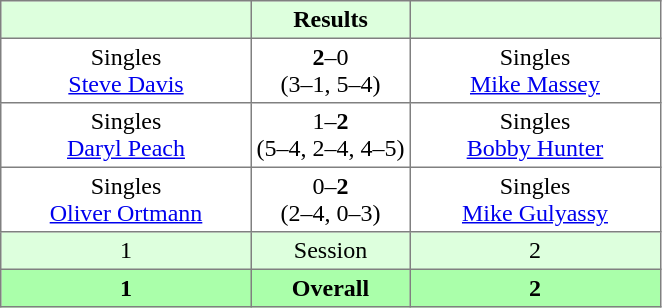<table border="1" cellpadding="3" style="border-collapse: collapse;">
<tr bgcolor="#ddffdd">
<th width="160"></th>
<th>Results</th>
<th width="160"></th>
</tr>
<tr>
<td align="center">Singles<br><a href='#'>Steve Davis</a></td>
<td align="center"><strong>2</strong>–0<br>(3–1, 5–4)</td>
<td align="center">Singles<br><a href='#'>Mike Massey</a></td>
</tr>
<tr>
<td align="center">Singles<br><a href='#'>Daryl Peach</a></td>
<td align="center">1–<strong>2</strong><br>(5–4, 2–4, 4–5)</td>
<td align="center">Singles<br><a href='#'>Bobby Hunter</a></td>
</tr>
<tr>
<td align="center">Singles<br><a href='#'>Oliver Ortmann</a></td>
<td align="center">0–<strong>2</strong><br>(2–4, 0–3)</td>
<td align="center">Singles<br><a href='#'>Mike Gulyassy</a></td>
</tr>
<tr bgcolor="#ddffdd">
<td align="center">1</td>
<td align="center">Session</td>
<td align="center">2</td>
</tr>
<tr bgcolor="#aaffaa">
<th align="center">1</th>
<th align="center">Overall</th>
<th align="center">2</th>
</tr>
</table>
